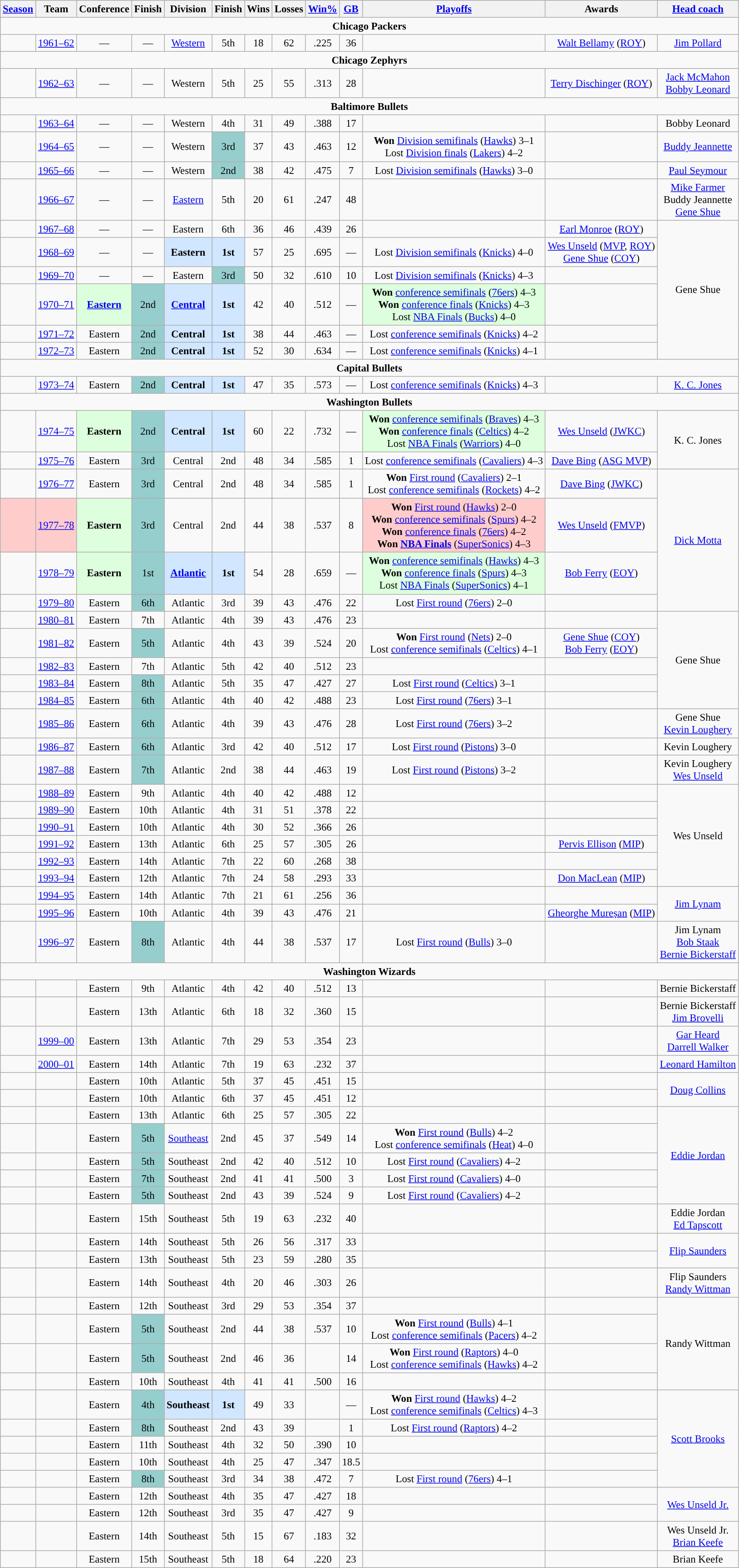<table class="wikitable" style="font-size:95%">
<tr align="center">
<th><a href='#'>Season</a></th>
<th>Team</th>
<th>Conference</th>
<th>Finish</th>
<th>Division</th>
<th>Finish</th>
<th>Wins</th>
<th>Losses</th>
<th><a href='#'>Win%</a></th>
<th><a href='#'>GB</a></th>
<th><a href='#'>Playoffs</a></th>
<th>Awards</th>
<th><a href='#'>Head coach</a></th>
</tr>
<tr>
<td colspan="13" align="center"><strong>Chicago Packers</strong></td>
</tr>
<tr align="center">
<td><strong></strong></td>
<td><a href='#'>1961–62</a></td>
<td>—</td>
<td>—</td>
<td><a href='#'>Western</a></td>
<td>5th</td>
<td>18</td>
<td>62</td>
<td>.225</td>
<td>36</td>
<td></td>
<td><a href='#'>Walt Bellamy</a> (<a href='#'>ROY</a>)</td>
<td><a href='#'>Jim Pollard</a></td>
</tr>
<tr align="center">
<td colspan="13" align="center"><strong>Chicago Zephyrs</strong></td>
</tr>
<tr align="center">
<td><strong></strong></td>
<td><a href='#'>1962–63</a></td>
<td>—</td>
<td>—</td>
<td>Western</td>
<td>5th</td>
<td>25</td>
<td>55</td>
<td>.313</td>
<td>28</td>
<td></td>
<td><a href='#'>Terry Dischinger</a> (<a href='#'>ROY</a>)</td>
<td><a href='#'>Jack McMahon</a><br><a href='#'>Bobby Leonard</a></td>
</tr>
<tr align="center">
<td colspan="13" align="center"><strong>Baltimore Bullets</strong></td>
</tr>
<tr align="center">
<td><strong></strong></td>
<td><a href='#'>1963–64</a></td>
<td>—</td>
<td>—</td>
<td>Western</td>
<td>4th</td>
<td>31</td>
<td>49</td>
<td>.388</td>
<td>17</td>
<td></td>
<td></td>
<td>Bobby Leonard</td>
</tr>
<tr align="center">
<td><strong></strong></td>
<td><a href='#'>1964–65</a></td>
<td>—</td>
<td>—</td>
<td>Western</td>
<td bgcolor="#96CDCD">3rd</td>
<td>37</td>
<td>43</td>
<td>.463</td>
<td>12</td>
<td><strong>Won</strong> <a href='#'>Division semifinals</a> (<a href='#'>Hawks</a>) 3–1<br> Lost <a href='#'>Division finals</a> (<a href='#'>Lakers</a>) 4–2</td>
<td></td>
<td><a href='#'>Buddy Jeannette</a></td>
</tr>
<tr align="center">
<td><strong></strong></td>
<td><a href='#'>1965–66</a></td>
<td>—</td>
<td>—</td>
<td>Western</td>
<td bgcolor="#96CDCD">2nd</td>
<td>38</td>
<td>42</td>
<td>.475</td>
<td>7</td>
<td>Lost <a href='#'>Division semifinals</a> (<a href='#'>Hawks</a>) 3–0</td>
<td></td>
<td><a href='#'>Paul Seymour</a></td>
</tr>
<tr align="center">
<td><strong></strong></td>
<td><a href='#'>1966–67</a></td>
<td>—</td>
<td>—</td>
<td><a href='#'>Eastern</a></td>
<td>5th</td>
<td>20</td>
<td>61</td>
<td>.247</td>
<td>48</td>
<td></td>
<td></td>
<td><a href='#'>Mike Farmer</a><br>Buddy Jeannette<br><a href='#'>Gene Shue</a></td>
</tr>
<tr align="center">
<td><strong></strong></td>
<td><a href='#'>1967–68</a></td>
<td>—</td>
<td>—</td>
<td>Eastern</td>
<td>6th</td>
<td>36</td>
<td>46</td>
<td>.439</td>
<td>26</td>
<td></td>
<td><a href='#'>Earl Monroe</a> (<a href='#'>ROY</a>)</td>
<td rowspan=6>Gene Shue</td>
</tr>
<tr align="center">
<td><strong></strong></td>
<td><a href='#'>1968–69</a></td>
<td>—</td>
<td>—</td>
<td bgcolor="#D0E7FF"><strong>Eastern</strong></td>
<td bgcolor="#D0E7FF"><strong>1st</strong></td>
<td>57</td>
<td>25</td>
<td>.695</td>
<td>—</td>
<td>Lost <a href='#'>Division semifinals</a> (<a href='#'>Knicks</a>) 4–0</td>
<td><a href='#'>Wes Unseld</a> (<a href='#'>MVP</a>, <a href='#'>ROY</a>) <br> <a href='#'>Gene Shue</a> (<a href='#'>COY</a>)</td>
</tr>
<tr align="center">
<td><strong></strong></td>
<td><a href='#'>1969–70</a></td>
<td>—</td>
<td>—</td>
<td>Eastern</td>
<td bgcolor="#96CDCD">3rd</td>
<td>50</td>
<td>32</td>
<td>.610</td>
<td>10</td>
<td>Lost <a href='#'>Division semifinals</a> (<a href='#'>Knicks</a>) 4–3</td>
<td></td>
</tr>
<tr align="center">
<td><strong></strong></td>
<td><a href='#'>1970–71</a></td>
<td bgcolor="#DDFFDD"><strong><a href='#'>Eastern</a></strong></td>
<td bgcolor="#96cdcd">2nd</td>
<td bgcolor="#D0E7FF"><strong><a href='#'>Central</a></strong></td>
<td bgcolor="#D0E7FF"><strong>1st</strong></td>
<td>42</td>
<td>40</td>
<td>.512</td>
<td>—</td>
<td bgcolor="#DDFFDD"><strong>Won</strong> <a href='#'>conference semifinals</a> (<a href='#'>76ers</a>) 4–3<br> <strong>Won</strong> <a href='#'>conference finals</a> (<a href='#'>Knicks</a>) 4–3<br> Lost <a href='#'>NBA Finals</a> (<a href='#'>Bucks</a>) 4–0</td>
<td></td>
</tr>
<tr align="center">
<td><strong></strong></td>
<td><a href='#'>1971–72</a></td>
<td>Eastern</td>
<td bgcolor="#96cdcd">2nd</td>
<td bgcolor="#D0E7FF"><strong>Central</strong></td>
<td bgcolor="#D0E7FF"><strong>1st</strong></td>
<td>38</td>
<td>44</td>
<td>.463</td>
<td>—</td>
<td>Lost <a href='#'>conference semifinals</a> (<a href='#'>Knicks</a>) 4–2</td>
<td></td>
</tr>
<tr align="center">
<td><strong></strong></td>
<td><a href='#'>1972–73</a></td>
<td>Eastern</td>
<td bgcolor="#96cdcd">2nd</td>
<td bgcolor="#D0E7FF"><strong>Central</strong></td>
<td bgcolor="#D0E7FF"><strong>1st</strong></td>
<td>52</td>
<td>30</td>
<td>.634</td>
<td>—</td>
<td>Lost <a href='#'>conference semifinals</a> (<a href='#'>Knicks</a>) 4–1</td>
<td></td>
</tr>
<tr align="center">
<td colspan="13" align="center"><strong>Capital Bullets</strong></td>
</tr>
<tr align="center">
<td><strong></strong></td>
<td><a href='#'>1973–74</a></td>
<td>Eastern</td>
<td bgcolor="#96cdcd">2nd</td>
<td bgcolor="#D0E7FF"><strong>Central</strong></td>
<td bgcolor="#D0E7FF"><strong>1st</strong></td>
<td>47</td>
<td>35</td>
<td>.573</td>
<td>—</td>
<td>Lost <a href='#'>conference semifinals</a> (<a href='#'>Knicks</a>) 4–3</td>
<td></td>
<td><a href='#'>K. C. Jones</a></td>
</tr>
<tr align="center">
<td colspan="13" align="center"><strong>Washington Bullets</strong></td>
</tr>
<tr align="center">
<td><strong></strong></td>
<td><a href='#'>1974–75</a></td>
<td bgcolor="#DDFFDD"><strong>Eastern</strong></td>
<td bgcolor="#96cdcd">2nd</td>
<td bgcolor="#D0E7FF"><strong>Central</strong></td>
<td bgcolor="#D0E7FF"><strong>1st</strong></td>
<td>60</td>
<td>22</td>
<td>.732</td>
<td>—</td>
<td bgcolor="#DDFFDD"><strong>Won</strong> <a href='#'>conference semifinals</a> (<a href='#'>Braves</a>) 4–3<br> <strong>Won</strong> <a href='#'>conference finals</a> (<a href='#'>Celtics</a>) 4–2<br> Lost <a href='#'>NBA Finals</a> (<a href='#'>Warriors</a>) 4–0</td>
<td><a href='#'>Wes Unseld</a> (<a href='#'>JWKC</a>)</td>
<td rowspan=2>K. C. Jones</td>
</tr>
<tr align="center">
<td><strong></strong></td>
<td><a href='#'>1975–76</a></td>
<td>Eastern</td>
<td bgcolor="#96cdcd">3rd</td>
<td>Central</td>
<td>2nd</td>
<td>48</td>
<td>34</td>
<td>.585</td>
<td>1</td>
<td>Lost <a href='#'>conference semifinals</a> (<a href='#'>Cavaliers</a>) 4–3</td>
<td><a href='#'>Dave Bing</a> (<a href='#'>ASG MVP</a>)</td>
</tr>
<tr align="center">
<td><strong></strong></td>
<td><a href='#'>1976–77</a></td>
<td>Eastern</td>
<td bgcolor="#96cdcd">3rd</td>
<td>Central</td>
<td>2nd</td>
<td>48</td>
<td>34</td>
<td>.585</td>
<td>1</td>
<td><strong>Won</strong> <a href='#'>First round</a> (<a href='#'>Cavaliers</a>) 2–1<br> Lost <a href='#'>conference semifinals</a> (<a href='#'>Rockets</a>) 4–2</td>
<td><a href='#'>Dave Bing</a> (<a href='#'>JWKC</a>)</td>
<td rowspan=4><a href='#'>Dick Motta</a></td>
</tr>
<tr align="center">
<td bgcolor="#FFCCCC"><strong></strong></td>
<td bgcolor="#FFCCCC"><a href='#'>1977–78</a></td>
<td bgcolor="#DDFFDD"><strong>Eastern</strong></td>
<td bgcolor="#96cdcd">3rd</td>
<td>Central</td>
<td>2nd</td>
<td>44</td>
<td>38</td>
<td>.537</td>
<td>8</td>
<td bgcolor="#FFCCCC"><strong>Won</strong> <a href='#'>First round</a> (<a href='#'>Hawks</a>) 2–0<br> <strong>Won</strong> <a href='#'>conference semifinals</a> (<a href='#'>Spurs</a>) 4–2<br> <strong>Won</strong> <a href='#'>conference finals</a> (<a href='#'>76ers</a>) 4–2<br> <strong>Won <a href='#'>NBA Finals</a></strong> (<a href='#'>SuperSonics</a>) 4–3</td>
<td><a href='#'>Wes Unseld</a> (<a href='#'>FMVP</a>)</td>
</tr>
<tr align="center">
<td><strong></strong></td>
<td><a href='#'>1978–79</a></td>
<td bgcolor="#DDFFDD"><strong>Eastern</strong></td>
<td bgcolor="#96cdcd">1st</td>
<td bgcolor="#D0E7FF"><strong><a href='#'>Atlantic</a></strong></td>
<td bgcolor="#D0E7FF"><strong>1st</strong></td>
<td>54</td>
<td>28</td>
<td>.659</td>
<td>—</td>
<td bgcolor="#DDFFDD"><strong>Won</strong> <a href='#'>conference semifinals</a> (<a href='#'>Hawks</a>) 4–3<br> <strong>Won</strong> <a href='#'>conference finals</a> (<a href='#'>Spurs</a>) 4–3<br> Lost <a href='#'>NBA Finals</a> (<a href='#'>SuperSonics</a>) 4–1</td>
<td><a href='#'>Bob Ferry</a> (<a href='#'>EOY</a>)</td>
</tr>
<tr align="center">
<td><strong></strong></td>
<td><a href='#'>1979–80</a></td>
<td>Eastern</td>
<td bgcolor="#96cdcd">6th</td>
<td>Atlantic</td>
<td>3rd</td>
<td>39</td>
<td>43</td>
<td>.476</td>
<td>22</td>
<td>Lost <a href='#'>First round</a> (<a href='#'>76ers</a>) 2–0</td>
<td></td>
</tr>
<tr align="center">
<td><strong></strong></td>
<td><a href='#'>1980–81</a></td>
<td>Eastern</td>
<td>7th</td>
<td>Atlantic</td>
<td>4th</td>
<td>39</td>
<td>43</td>
<td>.476</td>
<td>23</td>
<td></td>
<td></td>
<td rowspan=5>Gene Shue</td>
</tr>
<tr align="center">
<td><strong></strong></td>
<td><a href='#'>1981–82</a></td>
<td>Eastern</td>
<td bgcolor="#96cdcd">5th</td>
<td>Atlantic</td>
<td>4th</td>
<td>43</td>
<td>39</td>
<td>.524</td>
<td>20</td>
<td><strong>Won</strong> <a href='#'>First round</a> (<a href='#'>Nets</a>) 2–0<br> Lost <a href='#'>conference semifinals</a> (<a href='#'>Celtics</a>) 4–1</td>
<td><a href='#'>Gene Shue</a> (<a href='#'>COY</a>) <br> <a href='#'>Bob Ferry</a> (<a href='#'>EOY</a>)</td>
</tr>
<tr align="center">
<td><strong></strong></td>
<td><a href='#'>1982–83</a></td>
<td>Eastern</td>
<td>7th</td>
<td>Atlantic</td>
<td>5th</td>
<td>42</td>
<td>40</td>
<td>.512</td>
<td>23</td>
<td></td>
<td></td>
</tr>
<tr align="center">
<td><strong></strong></td>
<td><a href='#'>1983–84</a></td>
<td>Eastern</td>
<td bgcolor="#96cdcd">8th</td>
<td>Atlantic</td>
<td>5th</td>
<td>35</td>
<td>47</td>
<td>.427</td>
<td>27</td>
<td>Lost <a href='#'>First round</a> (<a href='#'>Celtics</a>) 3–1</td>
<td></td>
</tr>
<tr align="center">
<td><strong></strong></td>
<td><a href='#'>1984–85</a></td>
<td>Eastern</td>
<td bgcolor="#96cdcd">6th</td>
<td>Atlantic</td>
<td>4th</td>
<td>40</td>
<td>42</td>
<td>.488</td>
<td>23</td>
<td>Lost <a href='#'>First round</a> (<a href='#'>76ers</a>) 3–1</td>
<td></td>
</tr>
<tr align="center">
<td><strong></strong></td>
<td><a href='#'>1985–86</a></td>
<td>Eastern</td>
<td bgcolor="#96cdcd">6th</td>
<td>Atlantic</td>
<td>4th</td>
<td>39</td>
<td>43</td>
<td>.476</td>
<td>28</td>
<td>Lost <a href='#'>First round</a> (<a href='#'>76ers</a>) 3–2</td>
<td></td>
<td>Gene Shue<br><a href='#'>Kevin Loughery</a></td>
</tr>
<tr align="center">
<td><strong></strong></td>
<td><a href='#'>1986–87</a></td>
<td>Eastern</td>
<td bgcolor="#96cdcd">6th</td>
<td>Atlantic</td>
<td>3rd</td>
<td>42</td>
<td>40</td>
<td>.512</td>
<td>17</td>
<td>Lost <a href='#'>First round</a> (<a href='#'>Pistons</a>) 3–0</td>
<td></td>
<td>Kevin Loughery</td>
</tr>
<tr align="center">
<td><strong></strong></td>
<td><a href='#'>1987–88</a></td>
<td>Eastern</td>
<td bgcolor="#96cdcd">7th</td>
<td>Atlantic</td>
<td>2nd</td>
<td>38</td>
<td>44</td>
<td>.463</td>
<td>19</td>
<td>Lost <a href='#'>First round</a> (<a href='#'>Pistons</a>) 3–2</td>
<td></td>
<td>Kevin Loughery<br><a href='#'>Wes Unseld</a></td>
</tr>
<tr align="center">
<td><strong></strong></td>
<td><a href='#'>1988–89</a></td>
<td>Eastern</td>
<td>9th</td>
<td>Atlantic</td>
<td>4th</td>
<td>40</td>
<td>42</td>
<td>.488</td>
<td>12</td>
<td></td>
<td></td>
<td rowspan=6>Wes Unseld</td>
</tr>
<tr align="center">
<td><strong></strong></td>
<td><a href='#'>1989–90</a></td>
<td>Eastern</td>
<td>10th</td>
<td>Atlantic</td>
<td>4th</td>
<td>31</td>
<td>51</td>
<td>.378</td>
<td>22</td>
<td></td>
<td></td>
</tr>
<tr align="center">
<td><strong></strong></td>
<td><a href='#'>1990–91</a></td>
<td>Eastern</td>
<td>10th</td>
<td>Atlantic</td>
<td>4th</td>
<td>30</td>
<td>52</td>
<td>.366</td>
<td>26</td>
<td></td>
<td></td>
</tr>
<tr align="center">
<td><strong></strong></td>
<td><a href='#'>1991–92</a></td>
<td>Eastern</td>
<td>13th</td>
<td>Atlantic</td>
<td>6th</td>
<td>25</td>
<td>57</td>
<td>.305</td>
<td>26</td>
<td></td>
<td><a href='#'>Pervis Ellison</a> (<a href='#'>MIP</a>)</td>
</tr>
<tr align="center">
<td><strong></strong></td>
<td><a href='#'>1992–93</a></td>
<td>Eastern</td>
<td>14th</td>
<td>Atlantic</td>
<td>7th</td>
<td>22</td>
<td>60</td>
<td>.268</td>
<td>38</td>
<td></td>
<td></td>
</tr>
<tr align="center">
<td><strong></strong></td>
<td><a href='#'>1993–94</a></td>
<td>Eastern</td>
<td>12th</td>
<td>Atlantic</td>
<td>7th</td>
<td>24</td>
<td>58</td>
<td>.293</td>
<td>33</td>
<td></td>
<td><a href='#'>Don MacLean</a> (<a href='#'>MIP</a>)</td>
</tr>
<tr align="center">
<td><strong></strong></td>
<td><a href='#'>1994–95</a></td>
<td>Eastern</td>
<td>14th</td>
<td>Atlantic</td>
<td>7th</td>
<td>21</td>
<td>61</td>
<td>.256</td>
<td>36</td>
<td></td>
<td></td>
<td rowspan=2><a href='#'>Jim Lynam</a></td>
</tr>
<tr align="center">
<td><strong></strong></td>
<td><a href='#'>1995–96</a></td>
<td>Eastern</td>
<td>10th</td>
<td>Atlantic</td>
<td>4th</td>
<td>39</td>
<td>43</td>
<td>.476</td>
<td>21</td>
<td></td>
<td><a href='#'>Gheorghe Mureșan</a> (<a href='#'>MIP</a>)</td>
</tr>
<tr align="center">
<td><strong></strong></td>
<td><a href='#'>1996–97</a></td>
<td>Eastern</td>
<td bgcolor="#96cdcd">8th</td>
<td>Atlantic</td>
<td>4th</td>
<td>44</td>
<td>38</td>
<td>.537</td>
<td>17</td>
<td>Lost <a href='#'>First round</a> (<a href='#'>Bulls</a>) 3–0</td>
<td></td>
<td>Jim Lynam<br><a href='#'>Bob Staak</a><br><a href='#'>Bernie Bickerstaff</a></td>
</tr>
<tr align="center">
<td colspan="13" align="center"><strong>Washington Wizards</strong></td>
</tr>
<tr align="center">
<td><strong></strong></td>
<td></td>
<td>Eastern</td>
<td>9th</td>
<td>Atlantic</td>
<td>4th</td>
<td>42</td>
<td>40</td>
<td>.512</td>
<td>13</td>
<td></td>
<td></td>
<td>Bernie Bickerstaff</td>
</tr>
<tr align="center">
<td><strong></strong></td>
<td></td>
<td>Eastern</td>
<td>13th</td>
<td>Atlantic</td>
<td>6th</td>
<td>18</td>
<td>32</td>
<td>.360</td>
<td>15</td>
<td></td>
<td></td>
<td>Bernie Bickerstaff<br><a href='#'>Jim Brovelli</a></td>
</tr>
<tr align="center">
<td><strong></strong></td>
<td><a href='#'>1999–00</a></td>
<td>Eastern</td>
<td>13th</td>
<td>Atlantic</td>
<td>7th</td>
<td>29</td>
<td>53</td>
<td>.354</td>
<td>23</td>
<td></td>
<td></td>
<td><a href='#'>Gar Heard</a><br><a href='#'>Darrell Walker</a></td>
</tr>
<tr align="center">
<td><strong></strong></td>
<td><a href='#'>2000–01</a></td>
<td>Eastern</td>
<td>14th</td>
<td>Atlantic</td>
<td>7th</td>
<td>19</td>
<td>63</td>
<td>.232</td>
<td>37</td>
<td></td>
<td></td>
<td><a href='#'>Leonard Hamilton</a></td>
</tr>
<tr align="center">
<td><strong></strong></td>
<td></td>
<td>Eastern</td>
<td>10th</td>
<td>Atlantic</td>
<td>5th</td>
<td>37</td>
<td>45</td>
<td>.451</td>
<td>15</td>
<td></td>
<td></td>
<td rowspan=2><a href='#'>Doug Collins</a></td>
</tr>
<tr align="center">
<td><strong></strong></td>
<td></td>
<td>Eastern</td>
<td>10th</td>
<td>Atlantic</td>
<td>6th</td>
<td>37</td>
<td>45</td>
<td>.451</td>
<td>12</td>
<td></td>
<td></td>
</tr>
<tr align="center">
<td><strong></strong></td>
<td></td>
<td>Eastern</td>
<td>13th</td>
<td>Atlantic</td>
<td>6th</td>
<td>25</td>
<td>57</td>
<td>.305</td>
<td>22</td>
<td></td>
<td></td>
<td rowspan=5><a href='#'>Eddie Jordan</a></td>
</tr>
<tr align="center">
<td><strong></strong></td>
<td></td>
<td>Eastern</td>
<td bgcolor="#96cdcd">5th</td>
<td><a href='#'>Southeast</a></td>
<td>2nd</td>
<td>45</td>
<td>37</td>
<td>.549</td>
<td>14</td>
<td><strong>Won</strong> <a href='#'>First round</a> (<a href='#'>Bulls</a>) 4–2<br> Lost <a href='#'>conference semifinals</a> (<a href='#'>Heat</a>) 4–0</td>
<td></td>
</tr>
<tr align="center">
<td><strong></strong></td>
<td></td>
<td>Eastern</td>
<td bgcolor="#96cdcd">5th</td>
<td>Southeast</td>
<td>2nd</td>
<td>42</td>
<td>40</td>
<td>.512</td>
<td>10</td>
<td>Lost <a href='#'>First round</a> (<a href='#'>Cavaliers</a>) 4–2</td>
<td></td>
</tr>
<tr align="center">
<td><strong></strong></td>
<td></td>
<td>Eastern</td>
<td bgcolor="#96cdcd">7th</td>
<td>Southeast</td>
<td>2nd</td>
<td>41</td>
<td>41</td>
<td>.500</td>
<td>3</td>
<td>Lost <a href='#'>First round</a> (<a href='#'>Cavaliers</a>) 4–0</td>
<td></td>
</tr>
<tr align="center">
<td><strong></strong></td>
<td></td>
<td>Eastern</td>
<td bgcolor="#96cdcd">5th</td>
<td>Southeast</td>
<td>2nd</td>
<td>43</td>
<td>39</td>
<td>.524</td>
<td>9</td>
<td>Lost <a href='#'>First round</a> (<a href='#'>Cavaliers</a>) 4–2</td>
<td></td>
</tr>
<tr align="center">
<td><strong></strong></td>
<td></td>
<td>Eastern</td>
<td>15th</td>
<td>Southeast</td>
<td>5th</td>
<td>19</td>
<td>63</td>
<td>.232</td>
<td>40</td>
<td></td>
<td></td>
<td>Eddie Jordan<br><a href='#'>Ed Tapscott</a></td>
</tr>
<tr align="center">
<td><strong></strong></td>
<td></td>
<td>Eastern</td>
<td>14th</td>
<td>Southeast</td>
<td>5th</td>
<td>26</td>
<td>56</td>
<td>.317</td>
<td>33</td>
<td></td>
<td></td>
<td rowspan=2><a href='#'>Flip Saunders</a></td>
</tr>
<tr align="center">
<td><strong></strong></td>
<td></td>
<td>Eastern</td>
<td>13th</td>
<td>Southeast</td>
<td>5th</td>
<td>23</td>
<td>59</td>
<td>.280</td>
<td>35</td>
<td></td>
<td></td>
</tr>
<tr align="center">
<td><strong></strong></td>
<td></td>
<td>Eastern</td>
<td>14th</td>
<td>Southeast</td>
<td>4th</td>
<td>20</td>
<td>46</td>
<td>.303</td>
<td>26</td>
<td></td>
<td></td>
<td>Flip Saunders<br><a href='#'>Randy Wittman</a></td>
</tr>
<tr align="center">
<td><strong></strong></td>
<td></td>
<td>Eastern</td>
<td>12th</td>
<td>Southeast</td>
<td>3rd</td>
<td>29</td>
<td>53</td>
<td>.354</td>
<td>37</td>
<td></td>
<td></td>
<td rowspan=4>Randy Wittman</td>
</tr>
<tr align="center">
<td><strong></strong></td>
<td></td>
<td>Eastern</td>
<td bgcolor="#96cdcd">5th</td>
<td>Southeast</td>
<td>2nd</td>
<td>44</td>
<td>38</td>
<td>.537</td>
<td>10</td>
<td><strong>Won</strong> <a href='#'>First round</a> (<a href='#'>Bulls</a>) 4–1<br> Lost <a href='#'>conference semifinals</a> (<a href='#'>Pacers</a>) 4–2</td>
<td></td>
</tr>
<tr align="center">
<td><strong></strong></td>
<td></td>
<td>Eastern</td>
<td bgcolor="#96cdcd">5th</td>
<td>Southeast</td>
<td>2nd</td>
<td>46</td>
<td>36</td>
<td></td>
<td>14</td>
<td><strong>Won</strong> <a href='#'>First round</a> (<a href='#'>Raptors</a>) 4–0<br> Lost <a href='#'>conference semifinals</a> (<a href='#'>Hawks</a>) 4–2</td>
<td></td>
</tr>
<tr align="center">
<td><strong></strong></td>
<td></td>
<td>Eastern</td>
<td>10th</td>
<td>Southeast</td>
<td>4th</td>
<td>41</td>
<td>41</td>
<td>.500</td>
<td>16</td>
<td></td>
<td></td>
</tr>
<tr align="center">
<td><strong></strong></td>
<td></td>
<td>Eastern</td>
<td bgcolor="#96cdcd">4th</td>
<td bgcolor="#D0E7FF"><strong>Southeast</strong></td>
<td bgcolor="#D0E7FF"><strong>1st</strong></td>
<td>49</td>
<td>33</td>
<td></td>
<td>—</td>
<td><strong>Won</strong> <a href='#'>First round</a> (<a href='#'>Hawks</a>) 4–2<br>Lost <a href='#'>conference semifinals</a> (<a href='#'>Celtics</a>) 4–3</td>
<td></td>
<td rowspan=5><a href='#'>Scott Brooks</a></td>
</tr>
<tr align="center">
<td><strong></strong></td>
<td></td>
<td>Eastern</td>
<td bgcolor="#96cdcd">8th</td>
<td>Southeast</td>
<td>2nd</td>
<td>43</td>
<td>39</td>
<td></td>
<td>1</td>
<td>Lost <a href='#'>First round</a> (<a href='#'>Raptors</a>) 4–2</td>
<td></td>
</tr>
<tr align="center">
<td><strong></strong></td>
<td></td>
<td>Eastern</td>
<td>11th</td>
<td>Southeast</td>
<td>4th</td>
<td>32</td>
<td>50</td>
<td>.390</td>
<td>10</td>
<td></td>
<td></td>
</tr>
<tr align="center">
<td><strong></strong></td>
<td></td>
<td>Eastern</td>
<td>10th</td>
<td>Southeast</td>
<td>4th</td>
<td>25</td>
<td>47</td>
<td>.347</td>
<td>18.5</td>
<td></td>
<td></td>
</tr>
<tr align="center">
<td><strong></strong></td>
<td></td>
<td>Eastern</td>
<td bgcolor="#96cdcd">8th</td>
<td>Southeast</td>
<td>3rd</td>
<td>34</td>
<td>38</td>
<td>.472</td>
<td>7</td>
<td>Lost <a href='#'>First round</a> (<a href='#'>76ers</a>) 4–1</td>
<td></td>
</tr>
<tr align="center">
<td><strong></strong></td>
<td></td>
<td>Eastern</td>
<td>12th</td>
<td>Southeast</td>
<td>4th</td>
<td>35</td>
<td>47</td>
<td>.427</td>
<td>18</td>
<td></td>
<td></td>
<td rowspan=2><a href='#'>Wes Unseld Jr.</a></td>
</tr>
<tr align="center">
<td><strong></strong></td>
<td></td>
<td>Eastern</td>
<td>12th</td>
<td>Southeast</td>
<td>3rd</td>
<td>35</td>
<td>47</td>
<td>.427</td>
<td>9</td>
<td></td>
</tr>
<tr align="center">
<td><strong></strong></td>
<td></td>
<td>Eastern</td>
<td>14th</td>
<td>Southeast</td>
<td>5th</td>
<td>15</td>
<td>67</td>
<td>.183</td>
<td>32</td>
<td></td>
<td></td>
<td>Wes Unseld Jr.<br><a href='#'>Brian Keefe</a></td>
</tr>
<tr align="center">
<td><strong></strong></td>
<td></td>
<td>Eastern</td>
<td>15th</td>
<td>Southeast</td>
<td>5th</td>
<td>18</td>
<td>64</td>
<td>.220</td>
<td>23</td>
<td></td>
<td></td>
<td>Brian Keefe</td>
</tr>
</table>
